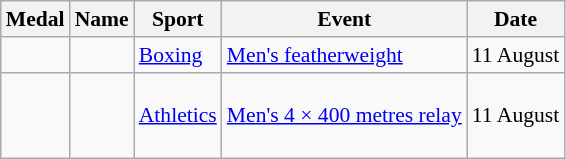<table class="wikitable sortable" style="font-size:90%">
<tr>
<th>Medal</th>
<th>Name</th>
<th>Sport</th>
<th>Event</th>
<th>Date</th>
</tr>
<tr>
<td></td>
<td></td>
<td><a href='#'>Boxing</a></td>
<td><a href='#'>Men's featherweight</a></td>
<td>11 August</td>
</tr>
<tr>
<td></td>
<td><br><br><br></td>
<td><a href='#'>Athletics</a></td>
<td><a href='#'>Men's 4 × 400 metres relay</a></td>
<td>11 August</td>
</tr>
</table>
